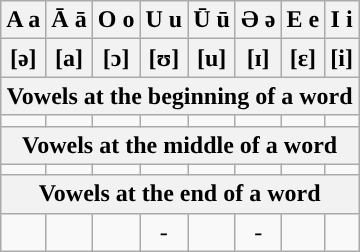<table class="wikitable" style="text-align:center;">
<tr>
<th>A a</th>
<th>Ā ā</th>
<th>O o</th>
<th>U u</th>
<th>Ū ū</th>
<th>Ə ə</th>
<th>E e</th>
<th>I i</th>
</tr>
<tr>
<th>[ə]</th>
<th>[a]</th>
<th>[ɔ]</th>
<th>[ʊ]</th>
<th>[u]</th>
<th>[ɪ]</th>
<th>[ɛ]</th>
<th>[i]</th>
</tr>
<tr>
<th colspan="8">Vowels at the beginning of a word</th>
</tr>
<tr dir="rtl">
<td><span></span></td>
<td><span></span></td>
<td><span></span></td>
<td><span></span></td>
<td><span></span></td>
<td><span></span></td>
<td><span></span></td>
<td><span></span></td>
</tr>
<tr>
<th colspan="8">Vowels at the middle of a word</th>
</tr>
<tr dir="rtl">
<td><span></span></td>
<td><span></span></td>
<td><span></span></td>
<td><span></span></td>
<td><span></span></td>
<td><span></span></td>
<td><span></span></td>
<td><span></span></td>
</tr>
<tr>
<th colspan="8">Vowels at the end of a word</th>
</tr>
<tr dir="rtl">
<td><span></span></td>
<td><span></span></td>
<td><span></span></td>
<td>-</td>
<td><span></span></td>
<td>-</td>
<td><span></span></td>
<td><span></span></td>
</tr>
</table>
